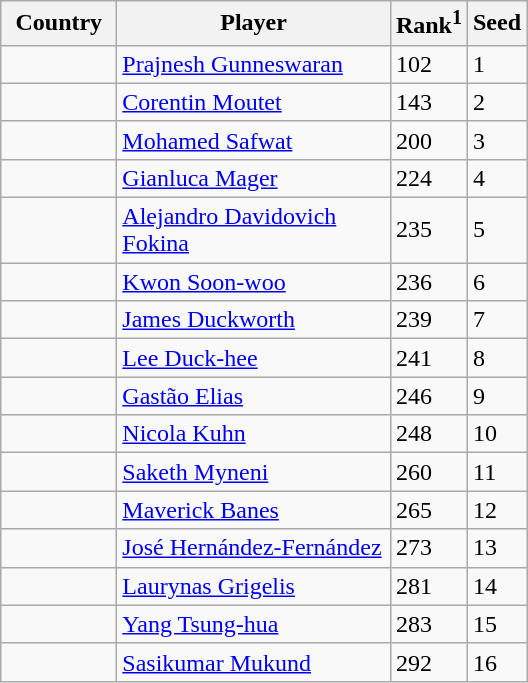<table class="sortable wikitable">
<tr>
<th width="70">Country</th>
<th width="175">Player</th>
<th>Rank<sup>1</sup></th>
<th>Seed</th>
</tr>
<tr>
<td></td>
<td><a href='#'>Prajnesh Gunneswaran</a></td>
<td>102</td>
<td>1</td>
</tr>
<tr>
<td></td>
<td><a href='#'>Corentin Moutet</a></td>
<td>143</td>
<td>2</td>
</tr>
<tr>
<td></td>
<td><a href='#'>Mohamed Safwat</a></td>
<td>200</td>
<td>3</td>
</tr>
<tr>
<td></td>
<td><a href='#'>Gianluca Mager</a></td>
<td>224</td>
<td>4</td>
</tr>
<tr>
<td></td>
<td><a href='#'>Alejandro Davidovich Fokina</a></td>
<td>235</td>
<td>5</td>
</tr>
<tr>
<td></td>
<td><a href='#'>Kwon Soon-woo</a></td>
<td>236</td>
<td>6</td>
</tr>
<tr>
<td></td>
<td><a href='#'>James Duckworth</a></td>
<td>239</td>
<td>7</td>
</tr>
<tr>
<td></td>
<td><a href='#'>Lee Duck-hee</a></td>
<td>241</td>
<td>8</td>
</tr>
<tr>
<td></td>
<td><a href='#'>Gastão Elias</a></td>
<td>246</td>
<td>9</td>
</tr>
<tr>
<td></td>
<td><a href='#'>Nicola Kuhn</a></td>
<td>248</td>
<td>10</td>
</tr>
<tr>
<td></td>
<td><a href='#'>Saketh Myneni</a></td>
<td>260</td>
<td>11</td>
</tr>
<tr>
<td></td>
<td><a href='#'>Maverick Banes</a></td>
<td>265</td>
<td>12</td>
</tr>
<tr>
<td></td>
<td><a href='#'>José Hernández-Fernández</a></td>
<td>273</td>
<td>13</td>
</tr>
<tr>
<td></td>
<td><a href='#'>Laurynas Grigelis</a></td>
<td>281</td>
<td>14</td>
</tr>
<tr>
<td></td>
<td><a href='#'>Yang Tsung-hua</a></td>
<td>283</td>
<td>15</td>
</tr>
<tr>
<td></td>
<td><a href='#'>Sasikumar Mukund</a></td>
<td>292</td>
<td>16</td>
</tr>
</table>
